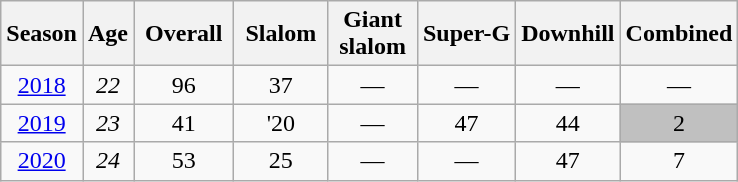<table class="wikitable" style="text-align:center; font-size:100%;">
<tr>
<th>Season</th>
<th>Age</th>
<th> Overall </th>
<th> Slalom </th>
<th>Giant<br> slalom </th>
<th>Super-G</th>
<th>Downhill</th>
<th>Combined</th>
</tr>
<tr>
<td><a href='#'>2018</a></td>
<td><em>22</em></td>
<td>96</td>
<td>37</td>
<td>—</td>
<td>—</td>
<td>—</td>
<td>—</td>
</tr>
<tr>
<td><a href='#'>2019</a></td>
<td><em>23</em></td>
<td>41</td>
<td>'20</td>
<td>—</td>
<td>47</td>
<td>44</td>
<td bgcolor="silver">2</td>
</tr>
<tr>
<td><a href='#'>2020</a></td>
<td><em>24</em></td>
<td>53</td>
<td>25</td>
<td>—</td>
<td>—</td>
<td>47</td>
<td>7<br></td>
</tr>
</table>
